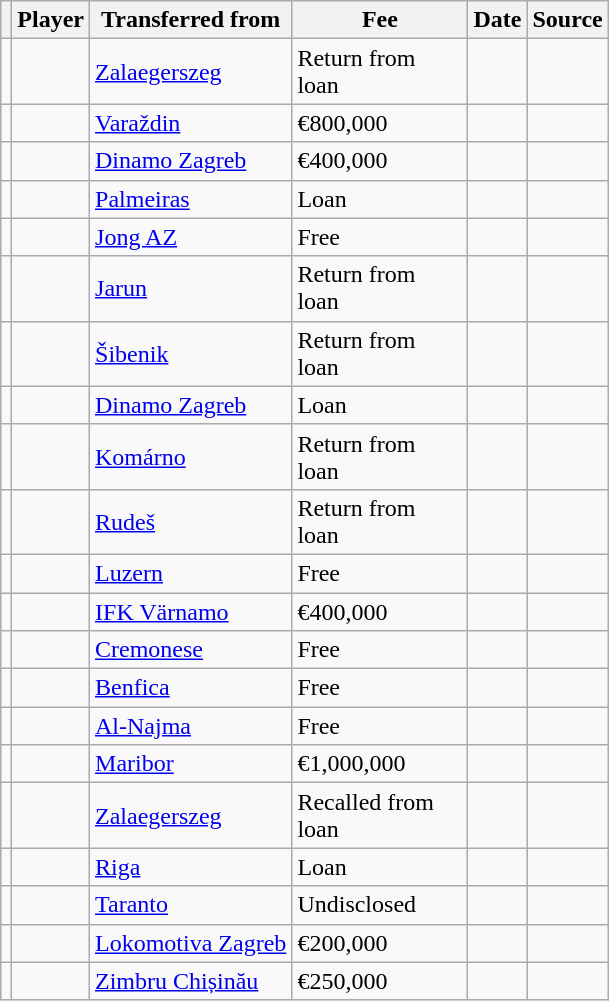<table class="wikitable plainrowheaders sortable">
<tr>
<th></th>
<th scope=col>Player</th>
<th>Transferred from</th>
<th !scope=col; style="width: 110px;">Fee</th>
<th scope=col>Date</th>
<th scope=col>Source</th>
</tr>
<tr>
<td align=center></td>
<td></td>
<td> <a href='#'>Zalaegerszeg</a></td>
<td>Return from loan</td>
<td></td>
<td></td>
</tr>
<tr>
<td align=center></td>
<td></td>
<td> <a href='#'>Varaždin</a></td>
<td>€800,000</td>
<td></td>
<td align=center></td>
</tr>
<tr>
<td align=center></td>
<td></td>
<td> <a href='#'>Dinamo Zagreb</a></td>
<td>€400,000</td>
<td></td>
<td align=center></td>
</tr>
<tr>
<td align=center></td>
<td></td>
<td> <a href='#'>Palmeiras</a></td>
<td>Loan</td>
<td></td>
<td align=center></td>
</tr>
<tr>
<td align=center></td>
<td></td>
<td> <a href='#'>Jong AZ</a></td>
<td>Free</td>
<td></td>
<td align=center></td>
</tr>
<tr>
<td align=center></td>
<td></td>
<td> <a href='#'>Jarun</a></td>
<td>Return from loan</td>
<td></td>
<td align=center></td>
</tr>
<tr>
<td align=center></td>
<td></td>
<td> <a href='#'>Šibenik</a></td>
<td>Return from loan</td>
<td></td>
<td align=center></td>
</tr>
<tr>
<td align=center></td>
<td></td>
<td> <a href='#'>Dinamo Zagreb</a></td>
<td>Loan</td>
<td></td>
<td align=center></td>
</tr>
<tr>
<td align=center></td>
<td></td>
<td> <a href='#'>Komárno</a></td>
<td>Return from loan</td>
<td></td>
<td></td>
</tr>
<tr>
<td align=center></td>
<td></td>
<td> <a href='#'>Rudeš</a></td>
<td>Return from loan</td>
<td></td>
<td></td>
</tr>
<tr>
<td align=center></td>
<td></td>
<td> <a href='#'>Luzern</a></td>
<td>Free</td>
<td></td>
<td align=center></td>
</tr>
<tr>
<td align=center></td>
<td></td>
<td> <a href='#'>IFK Värnamo</a></td>
<td>€400,000</td>
<td></td>
<td align=center></td>
</tr>
<tr>
<td align=center></td>
<td></td>
<td> <a href='#'>Cremonese</a></td>
<td>Free</td>
<td></td>
<td align=center></td>
</tr>
<tr>
<td align=center></td>
<td></td>
<td> <a href='#'>Benfica</a></td>
<td>Free</td>
<td></td>
<td align=center></td>
</tr>
<tr>
<td align=center></td>
<td></td>
<td> <a href='#'>Al-Najma</a></td>
<td>Free</td>
<td></td>
<td align=center></td>
</tr>
<tr>
<td align=center></td>
<td></td>
<td> <a href='#'>Maribor</a></td>
<td>€1,000,000</td>
<td></td>
<td align=center></td>
</tr>
<tr>
<td align=center></td>
<td></td>
<td> <a href='#'>Zalaegerszeg</a></td>
<td>Recalled from loan</td>
<td></td>
<td align=center></td>
</tr>
<tr>
<td align=center></td>
<td></td>
<td> <a href='#'>Riga</a></td>
<td>Loan</td>
<td></td>
<td align=center></td>
</tr>
<tr>
<td align=center></td>
<td></td>
<td> <a href='#'>Taranto</a></td>
<td>Undisclosed</td>
<td></td>
<td align=center></td>
</tr>
<tr>
<td align=center></td>
<td></td>
<td> <a href='#'>Lokomotiva Zagreb</a></td>
<td>€200,000</td>
<td></td>
<td align=center></td>
</tr>
<tr>
<td align=center></td>
<td></td>
<td> <a href='#'>Zimbru Chișinău</a></td>
<td>€250,000</td>
<td></td>
<td align=center></td>
</tr>
</table>
